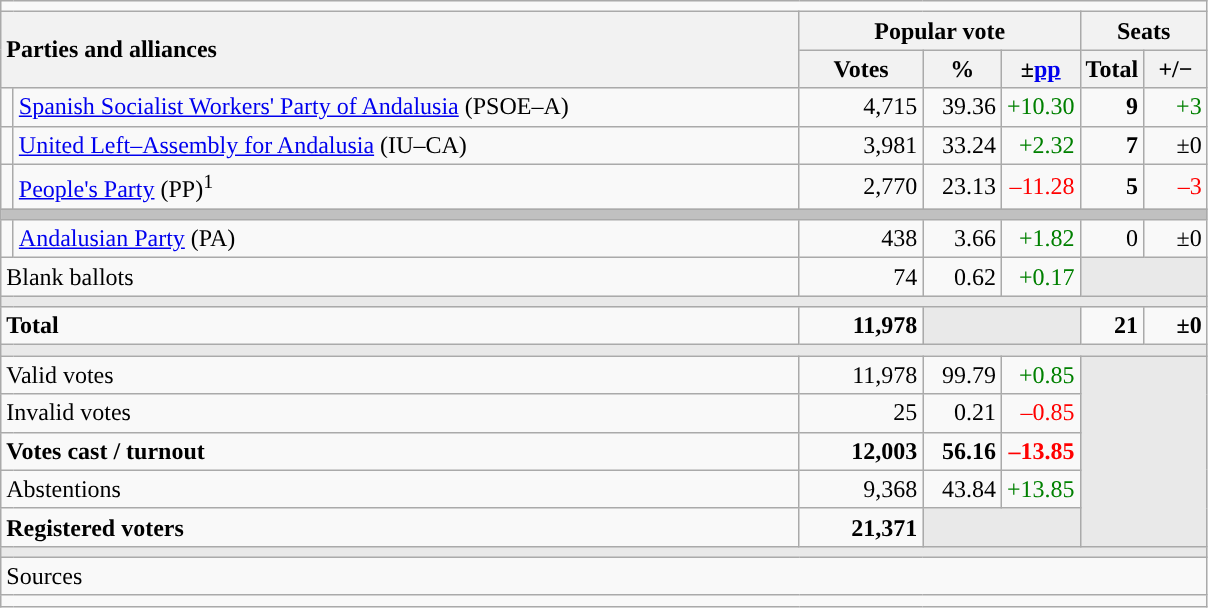<table class="wikitable" style="text-align:right;">
<tr>
<td colspan="7"></td>
</tr>
<tr>
<th style="text-align:left;" rowspan="2" colspan="2" width="525">Parties and alliances</th>
<th colspan="3">Popular vote</th>
<th colspan="2">Seats</th>
</tr>
<tr>
<th width="75">Votes</th>
<th width="45">%</th>
<th width="45">±<a href='#'>pp</a></th>
<th width="35">Total</th>
<th width="35">+/−</th>
</tr>
<tr>
<td width="1" style="color:inherit;background:"></td>
<td align="left"><a href='#'>Spanish Socialist Workers' Party of Andalusia</a> (PSOE–A)</td>
<td>4,715</td>
<td>39.36</td>
<td style="color:green;">+10.30</td>
<td><strong>9</strong></td>
<td style="color:green;">+3</td>
</tr>
<tr>
<td style="color:inherit;background:"></td>
<td align="left"><a href='#'>United Left–Assembly for Andalusia</a> (IU–CA)</td>
<td>3,981</td>
<td>33.24</td>
<td style="color:green;">+2.32</td>
<td><strong>7</strong></td>
<td>±0</td>
</tr>
<tr>
<td style="color:inherit;background:"></td>
<td align="left"><a href='#'>People's Party</a> (PP)<sup>1</sup></td>
<td>2,770</td>
<td>23.13</td>
<td style="color:red;">–11.28</td>
<td><strong>5</strong></td>
<td style="color:red;">–3</td>
</tr>
<tr>
<td colspan="7" bgcolor="#C0C0C0"></td>
</tr>
<tr>
<td style="color:inherit;background:"></td>
<td align="left"><a href='#'>Andalusian Party</a> (PA)</td>
<td>438</td>
<td>3.66</td>
<td style="color:green;">+1.82</td>
<td>0</td>
<td>±0</td>
</tr>
<tr>
<td align="left" colspan="2">Blank ballots</td>
<td>74</td>
<td>0.62</td>
<td style="color:green;">+0.17</td>
<td bgcolor="#E9E9E9" colspan="2"></td>
</tr>
<tr>
<td colspan="7" bgcolor="#E9E9E9"></td>
</tr>
<tr style="font-weight:bold;">
<td align="left" colspan="2">Total</td>
<td>11,978</td>
<td bgcolor="#E9E9E9" colspan="2"></td>
<td>21</td>
<td>±0</td>
</tr>
<tr>
<td colspan="7" bgcolor="#E9E9E9"></td>
</tr>
<tr>
<td align="left" colspan="2">Valid votes</td>
<td>11,978</td>
<td>99.79</td>
<td style="color:green;">+0.85</td>
<td bgcolor="#E9E9E9" colspan="2" rowspan="5"></td>
</tr>
<tr>
<td align="left" colspan="2">Invalid votes</td>
<td>25</td>
<td>0.21</td>
<td style="color:red;">–0.85</td>
</tr>
<tr style="font-weight:bold;">
<td align="left" colspan="2">Votes cast / turnout</td>
<td>12,003</td>
<td>56.16</td>
<td style="color:red;">–13.85</td>
</tr>
<tr>
<td align="left" colspan="2">Abstentions</td>
<td>9,368</td>
<td>43.84</td>
<td style="color:green;">+13.85</td>
</tr>
<tr style="font-weight:bold;">
<td align="left" colspan="2">Registered voters</td>
<td>21,371</td>
<td bgcolor="#E9E9E9" colspan="2"></td>
</tr>
<tr>
<td colspan="7" bgcolor="#E9E9E9"></td>
</tr>
<tr>
<td align="left" colspan="7">Sources</td>
</tr>
<tr>
<td colspan="7" style="text-align:left; max-width:790px;"></td>
</tr>
</table>
